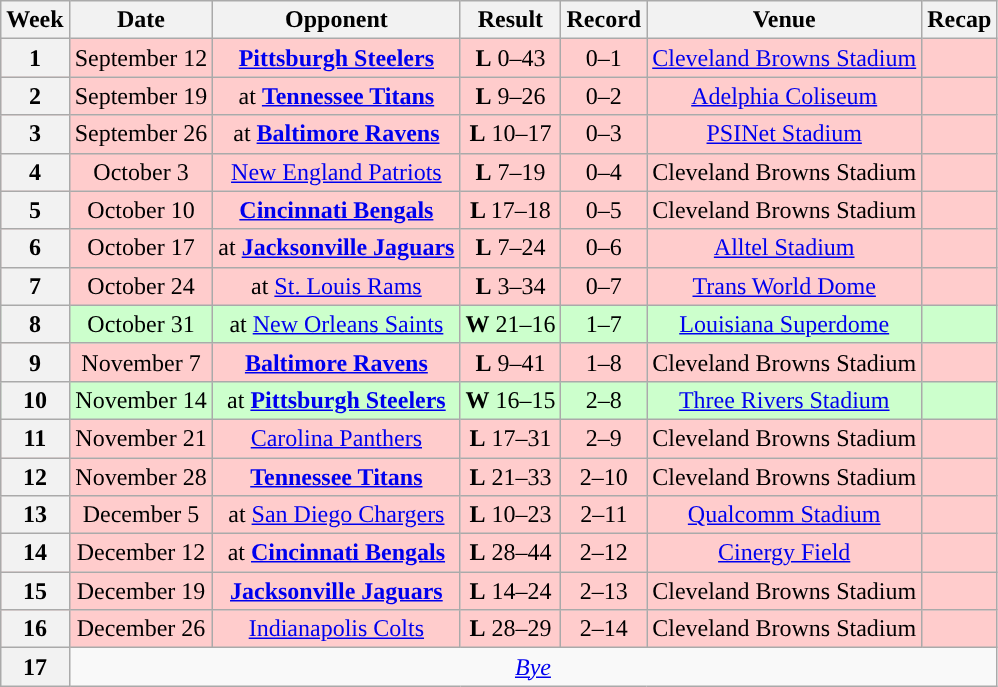<table class="wikitable" style="text-align:center">
<tr>
<th>Week</th>
<th>Date</th>
<th>Opponent</th>
<th>Result</th>
<th>Record</th>
<th>Venue</th>
<th>Recap</th>
</tr>
<tr style="background:#fcc;">
<th>1</th>
<td>September 12</td>
<td><strong><a href='#'>Pittsburgh Steelers</a></strong></td>
<td><strong>L</strong> 0–43</td>
<td>0–1</td>
<td><a href='#'>Cleveland Browns Stadium</a></td>
<td></td>
</tr>
<tr style="background:#fcc;">
<th>2</th>
<td>September 19</td>
<td>at <strong><a href='#'>Tennessee Titans</a></strong></td>
<td><strong>L</strong> 9–26</td>
<td>0–2</td>
<td><a href='#'>Adelphia Coliseum</a></td>
<td></td>
</tr>
<tr style="background:#fcc;">
<th>3</th>
<td>September 26</td>
<td>at <strong><a href='#'>Baltimore Ravens</a></strong></td>
<td><strong>L</strong> 10–17</td>
<td>0–3</td>
<td><a href='#'>PSINet Stadium</a></td>
<td></td>
</tr>
<tr style="background:#fcc;">
<th>4</th>
<td>October 3</td>
<td><a href='#'>New England Patriots</a></td>
<td><strong>L</strong> 7–19</td>
<td>0–4</td>
<td>Cleveland Browns Stadium</td>
<td></td>
</tr>
<tr style="background:#fcc;">
<th>5</th>
<td>October 10</td>
<td><strong><a href='#'>Cincinnati Bengals</a></strong></td>
<td><strong>L </strong> 17–18</td>
<td>0–5</td>
<td>Cleveland Browns Stadium</td>
<td></td>
</tr>
<tr style="background:#fcc;">
<th>6</th>
<td>October 17</td>
<td>at <strong><a href='#'>Jacksonville Jaguars</a></strong></td>
<td><strong>L</strong>  7–24</td>
<td>0–6</td>
<td><a href='#'>Alltel Stadium</a></td>
<td></td>
</tr>
<tr style="background:#fcc;">
<th>7</th>
<td>October 24</td>
<td>at <a href='#'>St. Louis Rams</a></td>
<td><strong>L</strong> 3–34</td>
<td>0–7</td>
<td><a href='#'>Trans World Dome</a></td>
<td></td>
</tr>
<tr style="background:#cfc;">
<th>8</th>
<td>October 31</td>
<td>at <a href='#'>New Orleans Saints</a></td>
<td><strong>W</strong> 21–16</td>
<td>1–7</td>
<td><a href='#'>Louisiana Superdome</a></td>
<td></td>
</tr>
<tr style="background:#fcc;">
<th>9</th>
<td>November 7</td>
<td><strong><a href='#'>Baltimore Ravens</a></strong></td>
<td><strong>L</strong> 9–41</td>
<td>1–8</td>
<td>Cleveland Browns Stadium</td>
<td></td>
</tr>
<tr style="background:#cfc;">
<th>10</th>
<td>November 14</td>
<td>at <strong><a href='#'>Pittsburgh Steelers</a></strong></td>
<td><strong>W</strong> 16–15</td>
<td>2–8</td>
<td><a href='#'>Three Rivers Stadium</a></td>
<td></td>
</tr>
<tr style="background:#fcc;">
<th>11</th>
<td>November 21</td>
<td><a href='#'>Carolina Panthers</a></td>
<td><strong>L</strong> 17–31</td>
<td>2–9</td>
<td>Cleveland Browns Stadium</td>
<td></td>
</tr>
<tr style="background:#fcc;">
<th>12</th>
<td>November 28</td>
<td><strong><a href='#'>Tennessee Titans</a></strong></td>
<td><strong>L</strong> 21–33</td>
<td>2–10</td>
<td>Cleveland Browns Stadium</td>
<td></td>
</tr>
<tr style="background:#fcc;">
<th>13</th>
<td>December 5</td>
<td>at <a href='#'>San Diego Chargers</a></td>
<td><strong>L</strong> 10–23</td>
<td>2–11</td>
<td><a href='#'>Qualcomm Stadium</a></td>
<td></td>
</tr>
<tr style="background:#fcc;">
<th>14</th>
<td>December 12</td>
<td>at <strong><a href='#'>Cincinnati Bengals</a></strong></td>
<td><strong>L</strong> 28–44</td>
<td>2–12</td>
<td><a href='#'>Cinergy Field</a></td>
<td></td>
</tr>
<tr style="background:#fcc;">
<th>15</th>
<td>December 19</td>
<td><strong><a href='#'>Jacksonville Jaguars</a></strong></td>
<td><strong>L</strong> 14–24</td>
<td>2–13</td>
<td>Cleveland Browns Stadium</td>
<td></td>
</tr>
<tr style="background:#fcc;">
<th>16</th>
<td>December 26</td>
<td><a href='#'>Indianapolis Colts</a></td>
<td><strong>L</strong> 28–29</td>
<td>2–14</td>
<td>Cleveland Browns Stadium</td>
<td></td>
</tr>
<tr>
<th>17</th>
<td colspan="6" style="text-align:center;"><em><a href='#'>Bye</a></em></td>
</tr>
</table>
